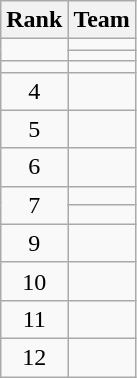<table class="wikitable">
<tr>
<th>Rank</th>
<th>Team</th>
</tr>
<tr>
<td align=center rowspan=2></td>
<td></td>
</tr>
<tr>
<td></td>
</tr>
<tr>
<td align=center></td>
<td></td>
</tr>
<tr>
<td align=center>4</td>
<td></td>
</tr>
<tr>
<td align=center>5</td>
<td></td>
</tr>
<tr>
<td align=center>6</td>
<td></td>
</tr>
<tr>
<td align=center rowspan=2>7</td>
<td></td>
</tr>
<tr>
<td></td>
</tr>
<tr>
<td align=center>9</td>
<td></td>
</tr>
<tr>
<td align=center>10</td>
<td></td>
</tr>
<tr>
<td align=center>11</td>
<td></td>
</tr>
<tr>
<td align=center>12</td>
<td></td>
</tr>
</table>
